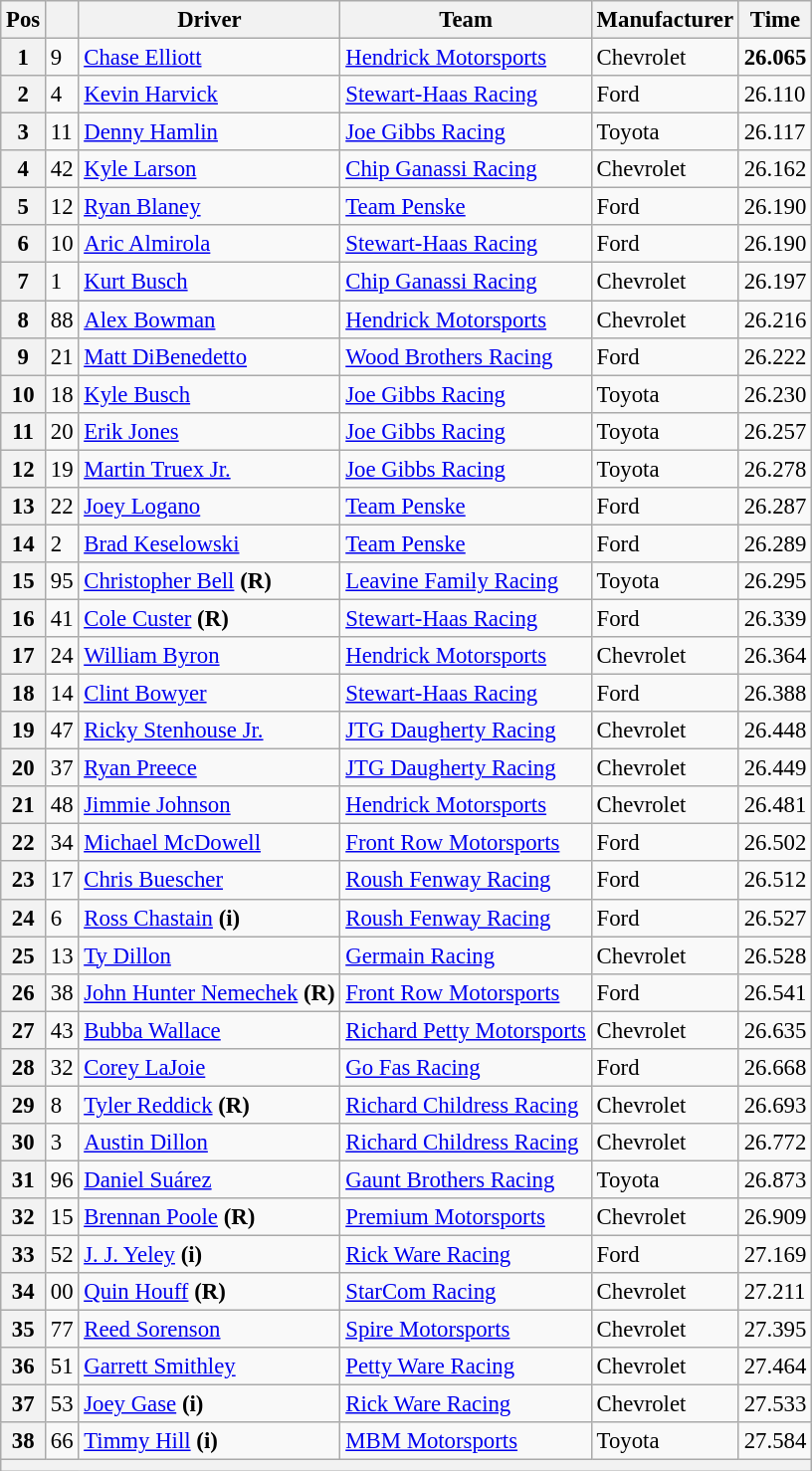<table class="wikitable" style="font-size:95%">
<tr>
<th>Pos</th>
<th></th>
<th>Driver</th>
<th>Team</th>
<th>Manufacturer</th>
<th>Time</th>
</tr>
<tr>
<th>1</th>
<td>9</td>
<td><a href='#'>Chase Elliott</a></td>
<td><a href='#'>Hendrick Motorsports</a></td>
<td>Chevrolet</td>
<td><strong>26.065</strong></td>
</tr>
<tr>
<th>2</th>
<td>4</td>
<td><a href='#'>Kevin Harvick</a></td>
<td><a href='#'>Stewart-Haas Racing</a></td>
<td>Ford</td>
<td>26.110</td>
</tr>
<tr>
<th>3</th>
<td>11</td>
<td><a href='#'>Denny Hamlin</a></td>
<td><a href='#'>Joe Gibbs Racing</a></td>
<td>Toyota</td>
<td>26.117</td>
</tr>
<tr>
<th>4</th>
<td>42</td>
<td><a href='#'>Kyle Larson</a></td>
<td><a href='#'>Chip Ganassi Racing</a></td>
<td>Chevrolet</td>
<td>26.162</td>
</tr>
<tr>
<th>5</th>
<td>12</td>
<td><a href='#'>Ryan Blaney</a></td>
<td><a href='#'>Team Penske</a></td>
<td>Ford</td>
<td>26.190</td>
</tr>
<tr>
<th>6</th>
<td>10</td>
<td><a href='#'>Aric Almirola</a></td>
<td><a href='#'>Stewart-Haas Racing</a></td>
<td>Ford</td>
<td>26.190</td>
</tr>
<tr>
<th>7</th>
<td>1</td>
<td><a href='#'>Kurt Busch</a></td>
<td><a href='#'>Chip Ganassi Racing</a></td>
<td>Chevrolet</td>
<td>26.197</td>
</tr>
<tr>
<th>8</th>
<td>88</td>
<td><a href='#'>Alex Bowman</a></td>
<td><a href='#'>Hendrick Motorsports</a></td>
<td>Chevrolet</td>
<td>26.216</td>
</tr>
<tr>
<th>9</th>
<td>21</td>
<td><a href='#'>Matt DiBenedetto</a></td>
<td><a href='#'>Wood Brothers Racing</a></td>
<td>Ford</td>
<td>26.222</td>
</tr>
<tr>
<th>10</th>
<td>18</td>
<td><a href='#'>Kyle Busch</a></td>
<td><a href='#'>Joe Gibbs Racing</a></td>
<td>Toyota</td>
<td>26.230</td>
</tr>
<tr>
<th>11</th>
<td>20</td>
<td><a href='#'>Erik Jones</a></td>
<td><a href='#'>Joe Gibbs Racing</a></td>
<td>Toyota</td>
<td>26.257</td>
</tr>
<tr>
<th>12</th>
<td>19</td>
<td><a href='#'>Martin Truex Jr.</a></td>
<td><a href='#'>Joe Gibbs Racing</a></td>
<td>Toyota</td>
<td>26.278</td>
</tr>
<tr>
<th>13</th>
<td>22</td>
<td><a href='#'>Joey Logano</a></td>
<td><a href='#'>Team Penske</a></td>
<td>Ford</td>
<td>26.287</td>
</tr>
<tr>
<th>14</th>
<td>2</td>
<td><a href='#'>Brad Keselowski</a></td>
<td><a href='#'>Team Penske</a></td>
<td>Ford</td>
<td>26.289</td>
</tr>
<tr>
<th>15</th>
<td>95</td>
<td><a href='#'>Christopher Bell</a> <strong>(R)</strong></td>
<td><a href='#'>Leavine Family Racing</a></td>
<td>Toyota</td>
<td>26.295</td>
</tr>
<tr>
<th>16</th>
<td>41</td>
<td><a href='#'>Cole Custer</a> <strong>(R)</strong></td>
<td><a href='#'>Stewart-Haas Racing</a></td>
<td>Ford</td>
<td>26.339</td>
</tr>
<tr>
<th>17</th>
<td>24</td>
<td><a href='#'>William Byron</a></td>
<td><a href='#'>Hendrick Motorsports</a></td>
<td>Chevrolet</td>
<td>26.364</td>
</tr>
<tr>
<th>18</th>
<td>14</td>
<td><a href='#'>Clint Bowyer</a></td>
<td><a href='#'>Stewart-Haas Racing</a></td>
<td>Ford</td>
<td>26.388</td>
</tr>
<tr>
<th>19</th>
<td>47</td>
<td><a href='#'>Ricky Stenhouse Jr.</a></td>
<td><a href='#'>JTG Daugherty Racing</a></td>
<td>Chevrolet</td>
<td>26.448</td>
</tr>
<tr>
<th>20</th>
<td>37</td>
<td><a href='#'>Ryan Preece</a></td>
<td><a href='#'>JTG Daugherty Racing</a></td>
<td>Chevrolet</td>
<td>26.449</td>
</tr>
<tr>
<th>21</th>
<td>48</td>
<td><a href='#'>Jimmie Johnson</a></td>
<td><a href='#'>Hendrick Motorsports</a></td>
<td>Chevrolet</td>
<td>26.481</td>
</tr>
<tr>
<th>22</th>
<td>34</td>
<td><a href='#'>Michael McDowell</a></td>
<td><a href='#'>Front Row Motorsports</a></td>
<td>Ford</td>
<td>26.502</td>
</tr>
<tr>
<th>23</th>
<td>17</td>
<td><a href='#'>Chris Buescher</a></td>
<td><a href='#'>Roush Fenway Racing</a></td>
<td>Ford</td>
<td>26.512</td>
</tr>
<tr>
<th>24</th>
<td>6</td>
<td><a href='#'>Ross Chastain</a> <strong>(i)</strong></td>
<td><a href='#'>Roush Fenway Racing</a></td>
<td>Ford</td>
<td>26.527</td>
</tr>
<tr>
<th>25</th>
<td>13</td>
<td><a href='#'>Ty Dillon</a></td>
<td><a href='#'>Germain Racing</a></td>
<td>Chevrolet</td>
<td>26.528</td>
</tr>
<tr>
<th>26</th>
<td>38</td>
<td><a href='#'>John Hunter Nemechek</a> <strong>(R)</strong></td>
<td><a href='#'>Front Row Motorsports</a></td>
<td>Ford</td>
<td>26.541</td>
</tr>
<tr>
<th>27</th>
<td>43</td>
<td><a href='#'>Bubba Wallace</a></td>
<td><a href='#'>Richard Petty Motorsports</a></td>
<td>Chevrolet</td>
<td>26.635</td>
</tr>
<tr>
<th>28</th>
<td>32</td>
<td><a href='#'>Corey LaJoie</a></td>
<td><a href='#'>Go Fas Racing</a></td>
<td>Ford</td>
<td>26.668</td>
</tr>
<tr>
<th>29</th>
<td>8</td>
<td><a href='#'>Tyler Reddick</a> <strong>(R)</strong></td>
<td><a href='#'>Richard Childress Racing</a></td>
<td>Chevrolet</td>
<td>26.693</td>
</tr>
<tr>
<th>30</th>
<td>3</td>
<td><a href='#'>Austin Dillon</a></td>
<td><a href='#'>Richard Childress Racing</a></td>
<td>Chevrolet</td>
<td>26.772</td>
</tr>
<tr>
<th>31</th>
<td>96</td>
<td><a href='#'>Daniel Suárez</a></td>
<td><a href='#'>Gaunt Brothers Racing</a></td>
<td>Toyota</td>
<td>26.873</td>
</tr>
<tr>
<th>32</th>
<td>15</td>
<td><a href='#'>Brennan Poole</a> <strong>(R)</strong></td>
<td><a href='#'>Premium Motorsports</a></td>
<td>Chevrolet</td>
<td>26.909</td>
</tr>
<tr>
<th>33</th>
<td>52</td>
<td><a href='#'>J. J. Yeley</a> <strong>(i)</strong></td>
<td><a href='#'>Rick Ware Racing</a></td>
<td>Ford</td>
<td>27.169</td>
</tr>
<tr>
<th>34</th>
<td>00</td>
<td><a href='#'>Quin Houff</a> <strong>(R)</strong></td>
<td><a href='#'>StarCom Racing</a></td>
<td>Chevrolet</td>
<td>27.211</td>
</tr>
<tr>
<th>35</th>
<td>77</td>
<td><a href='#'>Reed Sorenson</a></td>
<td><a href='#'>Spire Motorsports</a></td>
<td>Chevrolet</td>
<td>27.395</td>
</tr>
<tr>
<th>36</th>
<td>51</td>
<td><a href='#'>Garrett Smithley</a></td>
<td><a href='#'>Petty Ware Racing</a></td>
<td>Chevrolet</td>
<td>27.464</td>
</tr>
<tr>
<th>37</th>
<td>53</td>
<td><a href='#'>Joey Gase</a> <strong>(i)</strong></td>
<td><a href='#'>Rick Ware Racing</a></td>
<td>Chevrolet</td>
<td>27.533</td>
</tr>
<tr>
<th>38</th>
<td>66</td>
<td><a href='#'>Timmy Hill</a> <strong>(i)</strong></td>
<td><a href='#'>MBM Motorsports</a></td>
<td>Toyota</td>
<td>27.584</td>
</tr>
<tr>
<th colspan="6"></th>
</tr>
</table>
